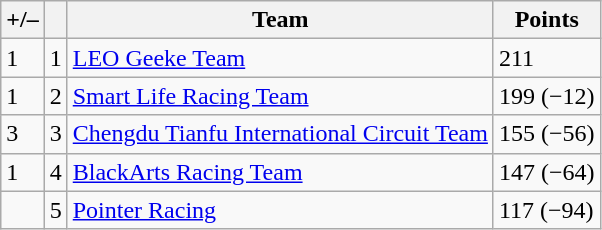<table class="wikitable sortable">
<tr>
<th scope="col">+/–</th>
<th scope="col"></th>
<th scope="col">Team</th>
<th scope="col">Points</th>
</tr>
<tr>
<td align="left"> 1</td>
<td align="center">1</td>
<td data-sort-value="LEO"> <a href='#'>LEO Geeke Team</a></td>
<td align="left">211</td>
</tr>
<tr>
<td align="left"> 1</td>
<td align="center">2</td>
<td data-sort-value="SMA"> <a href='#'>Smart Life Racing Team</a></td>
<td align="left">199 (−12)</td>
</tr>
<tr>
<td align="left"> 3</td>
<td align="center">3</td>
<td data-sort-value="CHE"> <a href='#'>Chengdu Tianfu International Circuit Team</a></td>
<td align="left">155 (−56)</td>
</tr>
<tr>
<td align="left"> 1</td>
<td align="center">4</td>
<td data-sort-value="BLA"> <a href='#'>BlackArts Racing Team</a></td>
<td align="left">147 (−64)</td>
</tr>
<tr>
<td align="left"></td>
<td align="center">5</td>
<td data-sort-value="POI"> <a href='#'>Pointer Racing</a></td>
<td align="left">117 (−94)</td>
</tr>
</table>
